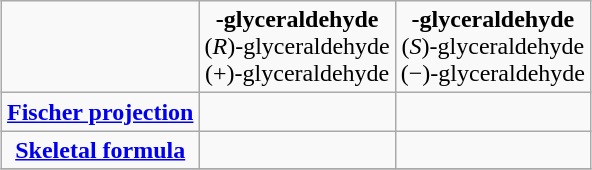<table class="wikitable" style="margin: 1em auto 1em auto">
<tr>
<td align = "center"></td>
<td align="center"><strong>-glyceraldehyde</strong><br>(<em>R</em>)-glyceraldehyde<br>(+)-glyceraldehyde</td>
<td align="center"><strong>-glyceraldehyde</strong><br>(<em>S</em>)-glyceraldehyde<br>(−)-glyceraldehyde</td>
</tr>
<tr>
<td align = "center"><strong><a href='#'>Fischer projection</a></strong></td>
<td align = "center"></td>
<td align = "center"></td>
</tr>
<tr>
<td align = "center"><strong><a href='#'>Skeletal formula</a></strong></td>
<td align = "center"></td>
<td align = "center"></td>
</tr>
<tr>
</tr>
</table>
